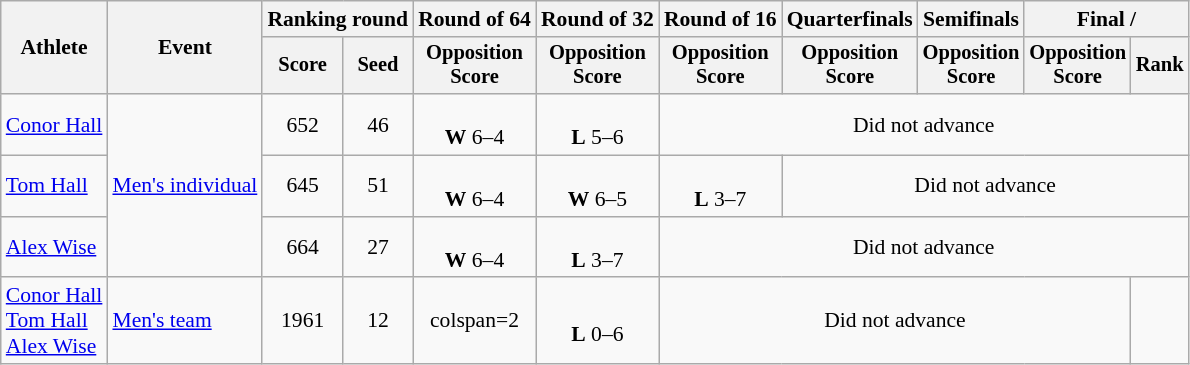<table class=wikitable style=font-size:90%;text-align:center>
<tr>
<th rowspan=2>Athlete</th>
<th rowspan=2>Event</th>
<th colspan=2>Ranking round</th>
<th>Round of 64</th>
<th>Round of 32</th>
<th>Round of 16</th>
<th>Quarterfinals</th>
<th>Semifinals</th>
<th colspan=2>Final / </th>
</tr>
<tr style=font-size:95%>
<th>Score</th>
<th>Seed</th>
<th>Opposition<br>Score</th>
<th>Opposition<br>Score</th>
<th>Opposition<br>Score</th>
<th>Opposition<br>Score</th>
<th>Opposition<br>Score</th>
<th>Opposition<br>Score</th>
<th>Rank</th>
</tr>
<tr>
<td align=left><a href='#'>Conor Hall</a></td>
<td align=left rowspan=3><a href='#'>Men's individual</a></td>
<td>652</td>
<td>46</td>
<td><br><strong>W</strong> 6–4</td>
<td><br><strong>L</strong> 5–6</td>
<td colspan="5">Did not advance</td>
</tr>
<tr>
<td align=left><a href='#'>Tom Hall</a></td>
<td>645</td>
<td>51</td>
<td><br><strong>W</strong> 6–4</td>
<td><br><strong>W</strong> 6–5</td>
<td><br><strong>L</strong> 3–7</td>
<td colspan=4>Did not advance</td>
</tr>
<tr>
<td align=left><a href='#'>Alex Wise</a></td>
<td>664</td>
<td>27</td>
<td><br><strong>W</strong> 6–4</td>
<td><br><strong>L</strong> 3–7</td>
<td colspan=5>Did not advance</td>
</tr>
<tr align=center>
<td align=left><a href='#'>Conor Hall</a><br><a href='#'>Tom Hall</a><br><a href='#'>Alex Wise</a></td>
<td align=left><a href='#'>Men's team</a></td>
<td>1961</td>
<td>12</td>
<td>colspan=2 </td>
<td><br><strong>L</strong> 0–6</td>
<td colspan=4>Did not advance</td>
</tr>
</table>
